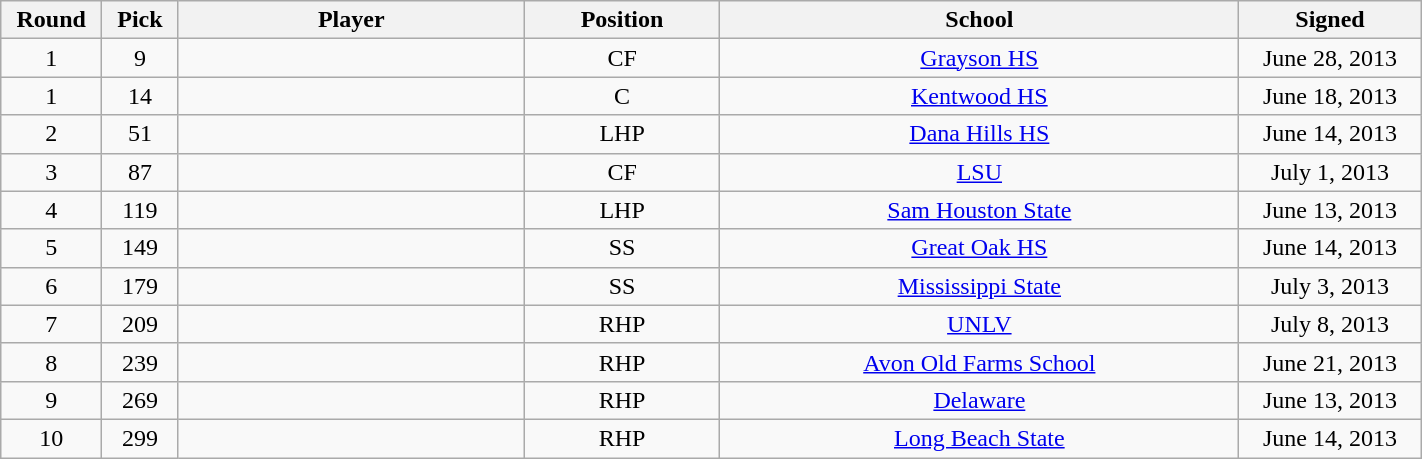<table class="wikitable sortable" style="text-align:center;" width="75%">
<tr>
<th width=1%>Round</th>
<th width=1%>Pick</th>
<th width=10%>Player</th>
<th width=5%>Position</th>
<th width=15%>School</th>
<th width=5%>Signed</th>
</tr>
<tr>
<td>1</td>
<td>9</td>
<td></td>
<td>CF</td>
<td><a href='#'>Grayson HS</a></td>
<td>June 28, 2013</td>
</tr>
<tr>
<td>1</td>
<td>14</td>
<td></td>
<td>C</td>
<td><a href='#'>Kentwood HS</a></td>
<td>June 18, 2013</td>
</tr>
<tr>
<td>2</td>
<td>51</td>
<td></td>
<td>LHP</td>
<td><a href='#'>Dana Hills HS</a></td>
<td>June 14, 2013</td>
</tr>
<tr>
<td>3</td>
<td>87</td>
<td></td>
<td>CF</td>
<td><a href='#'>LSU</a></td>
<td>July 1, 2013</td>
</tr>
<tr>
<td>4</td>
<td>119</td>
<td></td>
<td>LHP</td>
<td><a href='#'>Sam Houston State</a></td>
<td>June 13, 2013</td>
</tr>
<tr>
<td>5</td>
<td>149</td>
<td></td>
<td>SS</td>
<td><a href='#'>Great Oak HS</a></td>
<td>June 14, 2013</td>
</tr>
<tr>
<td>6</td>
<td>179</td>
<td></td>
<td>SS</td>
<td><a href='#'>Mississippi State</a></td>
<td>July 3, 2013</td>
</tr>
<tr>
<td>7</td>
<td>209</td>
<td></td>
<td>RHP</td>
<td><a href='#'>UNLV</a></td>
<td>July 8, 2013</td>
</tr>
<tr>
<td>8</td>
<td>239</td>
<td></td>
<td>RHP</td>
<td><a href='#'>Avon Old Farms School</a></td>
<td>June 21, 2013</td>
</tr>
<tr>
<td>9</td>
<td>269</td>
<td></td>
<td>RHP</td>
<td><a href='#'>Delaware</a></td>
<td>June 13, 2013</td>
</tr>
<tr>
<td>10</td>
<td>299</td>
<td></td>
<td>RHP</td>
<td><a href='#'>Long Beach State</a></td>
<td>June 14, 2013</td>
</tr>
</table>
